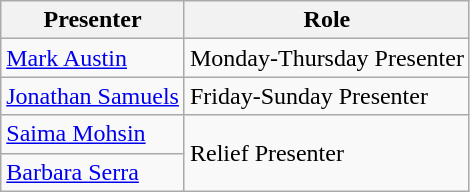<table class="wikitable">
<tr>
<th>Presenter</th>
<th>Role</th>
</tr>
<tr>
<td><a href='#'>Mark Austin</a></td>
<td>Monday-Thursday Presenter</td>
</tr>
<tr>
<td><a href='#'>Jonathan Samuels</a></td>
<td>Friday-Sunday Presenter</td>
</tr>
<tr>
<td><a href='#'>Saima Mohsin</a></td>
<td rowspan="2">Relief Presenter</td>
</tr>
<tr>
<td><a href='#'>Barbara Serra</a></td>
</tr>
</table>
